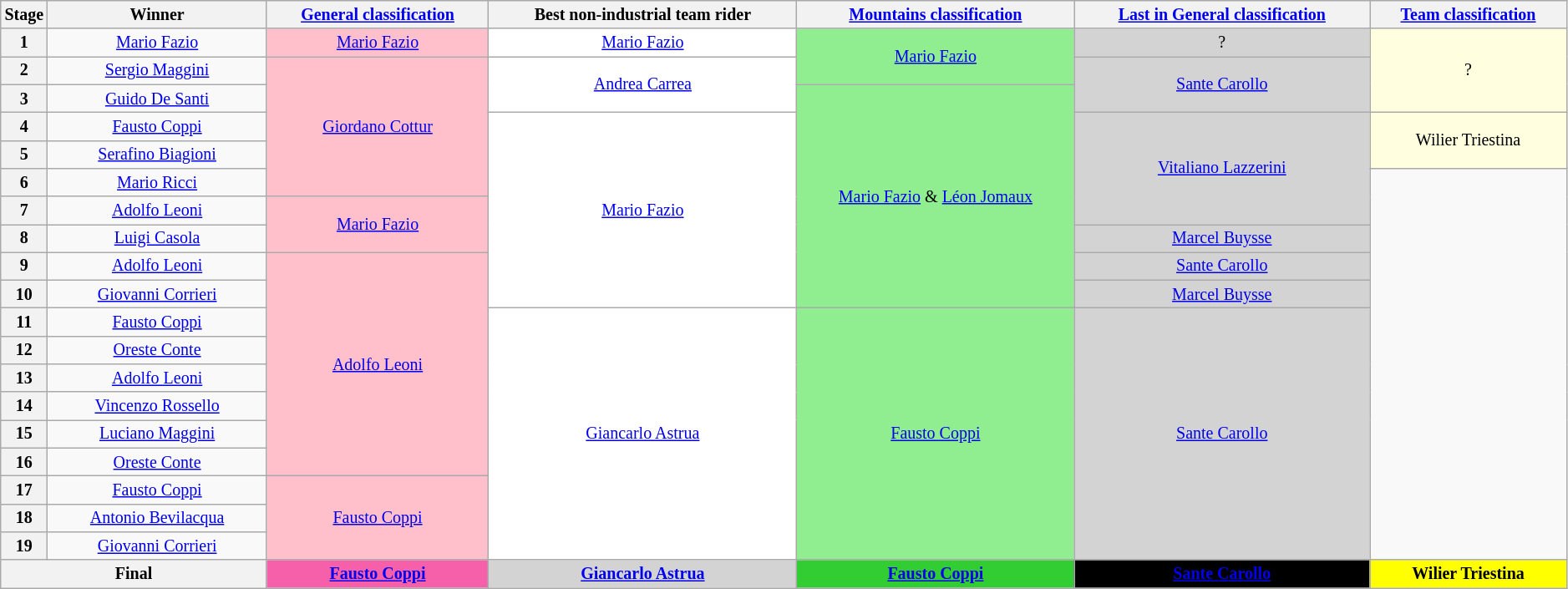<table class="wikitable" style="text-align:center; font-size:smaller; clear:both;">
<tr style="background:#efefef;">
<th scope="col" style="width:1%;">Stage</th>
<th scope="col" style="width:14%;">Winner</th>
<th scope=“col” style=“width:14%;”><a href='#'>General classification</a><br></th>
<th scope=“col” style=“width:14%;”>Best non-industrial team rider<br></th>
<th scope=“col” style=“width:14%;”><a href='#'>Mountains classification</a></th>
<th scope=“col” style=“width:14%;”><a href='#'>Last in General classification</a><br></th>
<th scope=“col” style=“width:14%;”><a href='#'>Team classification</a></th>
</tr>
<tr>
<th scope=“row”>1</th>
<td><a href='#'>Mario Fazio</a></td>
<td style="background:pink;" rowspan="1"><a href='#'>Mario Fazio</a></td>
<td style="background:white;" rowspan="1"><a href='#'>Mario Fazio</a></td>
<td style="background:lightgreen;" rowspan="2"><a href='#'>Mario Fazio</a></td>
<td style="background:lightgray;" rowspan="1">?</td>
<td style="background:lightyellow;" rowspan="3">?</td>
</tr>
<tr>
<th scope=“row”>2</th>
<td><a href='#'>Sergio Maggini</a></td>
<td style="background:pink;" rowspan="5"><a href='#'>Giordano Cottur</a></td>
<td style="background:white;" rowspan="2"><a href='#'>Andrea Carrea</a></td>
<td style="background:lightgray;" rowspan="2"><a href='#'>Sante Carollo</a></td>
</tr>
<tr>
<th scope=“row”>3</th>
<td><a href='#'>Guido De Santi</a></td>
<td style="background:lightgreen;" rowspan="8"><a href='#'>Mario Fazio</a> & <a href='#'>Léon Jomaux</a></td>
</tr>
<tr>
<th scope=“row”>4</th>
<td><a href='#'>Fausto Coppi</a></td>
<td style="background:white;" rowspan="7"><a href='#'>Mario Fazio</a></td>
<td style="background:lightgray;" rowspan="4"><a href='#'>Vitaliano Lazzerini</a></td>
<td style="background:lightyellow;" rowspan="2">Wilier Triestina</td>
</tr>
<tr>
<th scope=“row”>5</th>
<td><a href='#'>Serafino Biagioni</a></td>
</tr>
<tr>
<th scope=“row”>6</th>
<td><a href='#'>Mario Ricci</a></td>
</tr>
<tr>
<th scope=“row”>7</th>
<td><a href='#'>Adolfo Leoni</a></td>
<td style="background:pink;" rowspan="2"><a href='#'>Mario Fazio</a></td>
</tr>
<tr>
<th scope=“row”>8</th>
<td><a href='#'>Luigi Casola</a></td>
<td style="background:lightgray;" rowspan="1"><a href='#'>Marcel Buysse</a></td>
</tr>
<tr>
<th scope=“row”>9</th>
<td><a href='#'>Adolfo Leoni</a></td>
<td style="background:pink;" rowspan="8"><a href='#'>Adolfo Leoni</a></td>
<td style="background:lightgray;" rowspan="1"><a href='#'>Sante Carollo</a></td>
</tr>
<tr>
<th scope=“row”>10</th>
<td><a href='#'>Giovanni Corrieri</a></td>
<td style="background:lightgray;" rowspan="1"><a href='#'>Marcel Buysse</a></td>
</tr>
<tr>
<th scope=“row”>11</th>
<td><a href='#'>Fausto Coppi</a></td>
<td style="background:white;" rowspan="9"><a href='#'>Giancarlo Astrua</a></td>
<td style="background:lightgreen;" rowspan="9"><a href='#'>Fausto Coppi</a></td>
<td style="background:lightgray;" rowspan="9"><a href='#'>Sante Carollo</a></td>
</tr>
<tr>
<th scope=“row”>12</th>
<td><a href='#'>Oreste Conte</a></td>
</tr>
<tr>
<th scope=“row”>13</th>
<td><a href='#'>Adolfo Leoni</a></td>
</tr>
<tr>
<th scope=“row”>14</th>
<td><a href='#'>Vincenzo Rossello</a></td>
</tr>
<tr>
<th scope=“row”>15</th>
<td><a href='#'>Luciano Maggini</a></td>
</tr>
<tr>
<th scope=“row”>16</th>
<td><a href='#'>Oreste Conte</a></td>
</tr>
<tr>
<th scope=“row”>17</th>
<td><a href='#'>Fausto Coppi</a></td>
<td style="background:pink;" rowspan="3"><a href='#'>Fausto Coppi</a></td>
</tr>
<tr>
<th scope=“row”>18</th>
<td><a href='#'>Antonio Bevilacqua</a></td>
</tr>
<tr>
<th scope=“row”>19</th>
<td><a href='#'>Giovanni Corrieri</a></td>
</tr>
<tr>
<th colspan=2>Final</th>
<th style="background:#F660AB;"  rowspan="1"><strong><a href='#'>Fausto Coppi</a></strong></th>
<th style="background:lightgray;"><a href='#'>Giancarlo Astrua</a></th>
<th style="background:#32CD32;"><strong><a href='#'>Fausto Coppi</a></strong></th>
<th style="background:black;"><strong><a href='#'>Sante Carollo</a></strong></th>
<th style="background:yellow;"><strong>Wilier Triestina</strong></th>
</tr>
</table>
